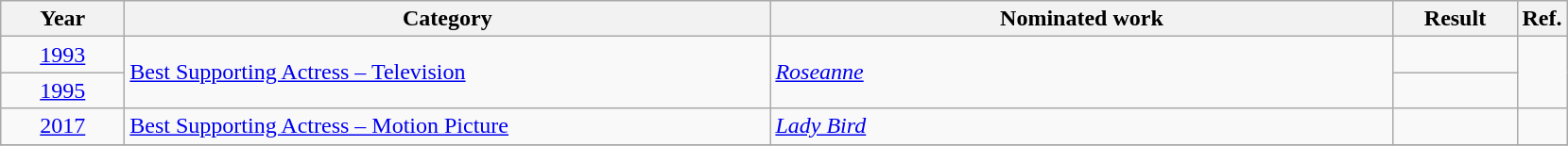<table class=wikitable>
<tr>
<th scope="col" style="width:5em;">Year</th>
<th scope="col" style="width:28em;">Category</th>
<th scope="col" style="width:27em;">Nominated work</th>
<th scope="col" style="width:5em;">Result</th>
<th>Ref.</th>
</tr>
<tr>
<td style="text-align:center;"><a href='#'>1993</a></td>
<td rowspan=2><a href='#'>Best Supporting Actress – Television</a></td>
<td rowspan=2><em><a href='#'>Roseanne</a></em></td>
<td></td>
<td style="text-align:center;", rowspan=2></td>
</tr>
<tr>
<td style="text-align:center;"><a href='#'>1995</a></td>
<td></td>
</tr>
<tr>
<td style="text-align:center;"><a href='#'>2017</a></td>
<td><a href='#'>Best Supporting Actress – Motion Picture</a></td>
<td><em><a href='#'>Lady Bird</a></em></td>
<td></td>
<td style="text-align:center;"></td>
</tr>
<tr>
</tr>
</table>
